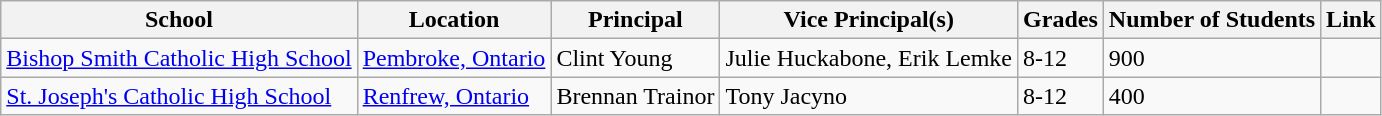<table class="wikitable">
<tr>
<th>School</th>
<th>Location</th>
<th>Principal</th>
<th>Vice Principal(s)</th>
<th>Grades</th>
<th>Number of Students</th>
<th>Link</th>
</tr>
<tr>
<td><a href='#'>Bishop Smith Catholic High School</a></td>
<td><a href='#'>Pembroke, Ontario</a></td>
<td>Clint Young</td>
<td>Julie Huckabone, Erik Lemke</td>
<td>8-12</td>
<td>900</td>
<td></td>
</tr>
<tr>
<td><a href='#'>St. Joseph's Catholic High School</a></td>
<td><a href='#'>Renfrew, Ontario</a></td>
<td>Brennan Trainor</td>
<td>Tony Jacyno</td>
<td>8-12</td>
<td>400</td>
<td></td>
</tr>
</table>
